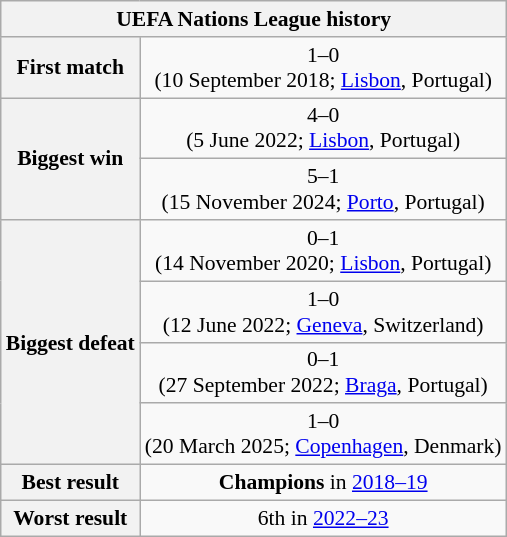<table class="wikitable collapsible collapsed" style="text-align: center;font-size:90%;">
<tr>
<th colspan="2">UEFA Nations League history</th>
</tr>
<tr>
<th>First match</th>
<td> 1–0 <br>(10 September 2018; <a href='#'>Lisbon</a>, Portugal)</td>
</tr>
<tr>
<th rowspan="2">Biggest win</th>
<td> 4–0 <br>(5 June 2022; <a href='#'>Lisbon</a>, Portugal)</td>
</tr>
<tr>
<td> 5–1 <br>(15 November 2024; <a href='#'>Porto</a>, Portugal)</td>
</tr>
<tr>
<th rowspan="4">Biggest defeat</th>
<td> 0–1 <br>(14 November 2020; <a href='#'>Lisbon</a>, Portugal)</td>
</tr>
<tr>
<td> 1–0 <br>(12 June 2022; <a href='#'>Geneva</a>, Switzerland)</td>
</tr>
<tr>
<td> 0–1 <br>(27 September 2022; <a href='#'>Braga</a>, Portugal)</td>
</tr>
<tr>
<td> 1–0 <br>(20 March 2025; <a href='#'>Copenhagen</a>, Denmark)</td>
</tr>
<tr>
<th>Best result</th>
<td><strong>Champions</strong> in <a href='#'>2018–19</a></td>
</tr>
<tr>
<th>Worst result</th>
<td>6th in <a href='#'>2022–23</a></td>
</tr>
</table>
